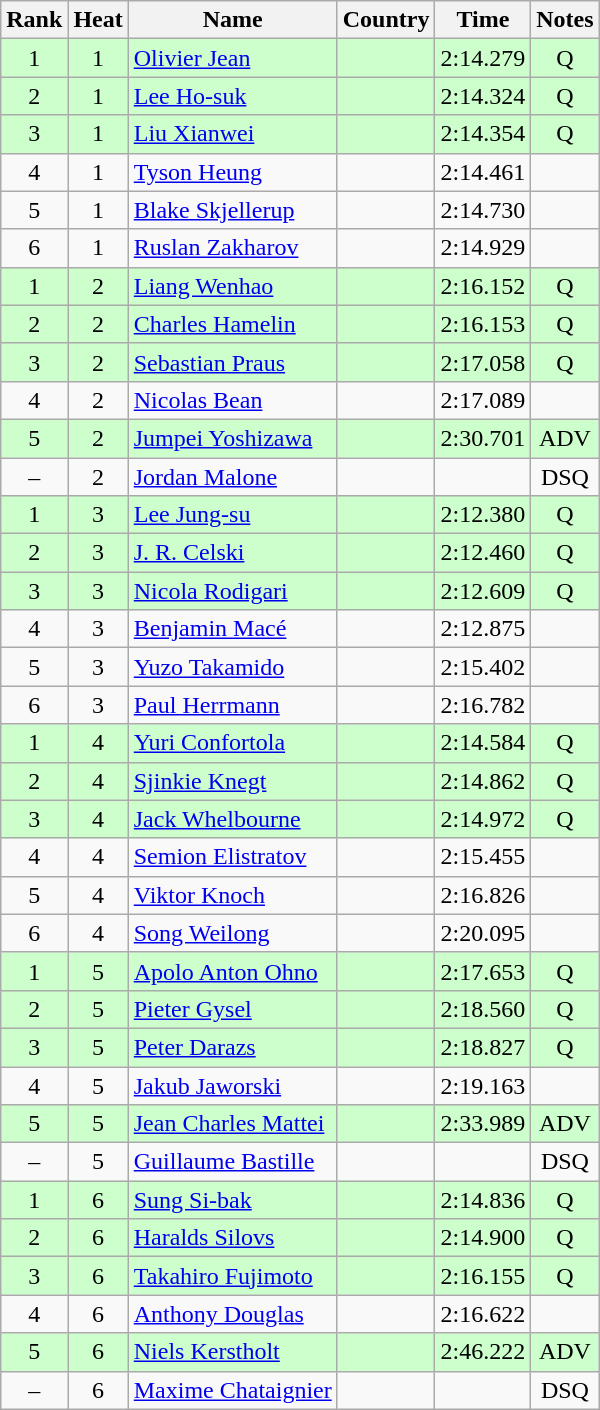<table class="wikitable sortable" style="text-align:center">
<tr>
<th>Rank</th>
<th>Heat</th>
<th>Name</th>
<th>Country</th>
<th>Time</th>
<th>Notes</th>
</tr>
<tr bgcolor=ccffcc>
<td>1</td>
<td>1</td>
<td align=left><a href='#'>Olivier Jean</a></td>
<td align=left></td>
<td>2:14.279</td>
<td>Q</td>
</tr>
<tr bgcolor=ccffcc>
<td>2</td>
<td>1</td>
<td align=left><a href='#'>Lee Ho-suk</a></td>
<td align=left></td>
<td>2:14.324</td>
<td>Q</td>
</tr>
<tr bgcolor=ccffcc>
<td>3</td>
<td>1</td>
<td align=left><a href='#'>Liu Xianwei</a></td>
<td align=left></td>
<td>2:14.354</td>
<td>Q</td>
</tr>
<tr>
<td>4</td>
<td>1</td>
<td align=left><a href='#'>Tyson Heung</a></td>
<td align=left></td>
<td>2:14.461</td>
<td></td>
</tr>
<tr>
<td>5</td>
<td>1</td>
<td align=left><a href='#'>Blake Skjellerup</a></td>
<td align=left></td>
<td>2:14.730</td>
<td></td>
</tr>
<tr>
<td>6</td>
<td>1</td>
<td align=left><a href='#'>Ruslan Zakharov</a></td>
<td align=left></td>
<td>2:14.929</td>
<td></td>
</tr>
<tr bgcolor=ccffcc>
<td>1</td>
<td>2</td>
<td align=left><a href='#'>Liang Wenhao</a></td>
<td align=left></td>
<td>2:16.152</td>
<td>Q</td>
</tr>
<tr bgcolor=ccffcc>
<td>2</td>
<td>2</td>
<td align=left><a href='#'>Charles Hamelin</a></td>
<td align=left></td>
<td>2:16.153</td>
<td>Q</td>
</tr>
<tr bgcolor=ccffcc>
<td>3</td>
<td>2</td>
<td align=left><a href='#'>Sebastian Praus</a></td>
<td align=left></td>
<td>2:17.058</td>
<td>Q</td>
</tr>
<tr>
<td>4</td>
<td>2</td>
<td align=left><a href='#'>Nicolas Bean</a></td>
<td align=left></td>
<td>2:17.089</td>
<td></td>
</tr>
<tr bgcolor=ccffcc>
<td>5</td>
<td>2</td>
<td align=left><a href='#'>Jumpei Yoshizawa</a></td>
<td align=left></td>
<td>2:30.701</td>
<td>ADV</td>
</tr>
<tr>
<td>–</td>
<td>2</td>
<td align=left><a href='#'>Jordan Malone</a></td>
<td align=left></td>
<td></td>
<td>DSQ</td>
</tr>
<tr bgcolor=ccffcc>
<td>1</td>
<td>3</td>
<td align=left><a href='#'>Lee Jung-su</a></td>
<td align=left></td>
<td>2:12.380</td>
<td>Q</td>
</tr>
<tr bgcolor=ccffcc>
<td>2</td>
<td>3</td>
<td align=left><a href='#'>J. R. Celski</a></td>
<td align=left></td>
<td>2:12.460</td>
<td>Q</td>
</tr>
<tr bgcolor=ccffcc>
<td>3</td>
<td>3</td>
<td align=left><a href='#'>Nicola Rodigari</a></td>
<td align=left></td>
<td>2:12.609</td>
<td>Q</td>
</tr>
<tr>
<td>4</td>
<td>3</td>
<td align=left><a href='#'>Benjamin Macé</a></td>
<td align=left></td>
<td>2:12.875</td>
<td></td>
</tr>
<tr>
<td>5</td>
<td>3</td>
<td align=left><a href='#'>Yuzo Takamido</a></td>
<td align=left></td>
<td>2:15.402</td>
<td></td>
</tr>
<tr>
<td>6</td>
<td>3</td>
<td align=left><a href='#'>Paul Herrmann</a></td>
<td align=left></td>
<td>2:16.782</td>
<td></td>
</tr>
<tr bgcolor=ccffcc>
<td>1</td>
<td>4</td>
<td align=left><a href='#'>Yuri Confortola</a></td>
<td align=left></td>
<td>2:14.584</td>
<td>Q</td>
</tr>
<tr bgcolor=ccffcc>
<td>2</td>
<td>4</td>
<td align=left><a href='#'>Sjinkie Knegt</a></td>
<td align=left></td>
<td>2:14.862</td>
<td>Q</td>
</tr>
<tr bgcolor=ccffcc>
<td>3</td>
<td>4</td>
<td align=left><a href='#'>Jack Whelbourne</a></td>
<td align=left></td>
<td>2:14.972</td>
<td>Q</td>
</tr>
<tr>
<td>4</td>
<td>4</td>
<td align=left><a href='#'>Semion Elistratov</a></td>
<td align=left></td>
<td>2:15.455</td>
<td></td>
</tr>
<tr>
<td>5</td>
<td>4</td>
<td align=left><a href='#'>Viktor Knoch</a></td>
<td align=left></td>
<td>2:16.826</td>
<td></td>
</tr>
<tr>
<td>6</td>
<td>4</td>
<td align=left><a href='#'>Song Weilong</a></td>
<td align=left></td>
<td>2:20.095</td>
<td></td>
</tr>
<tr bgcolor=ccffcc>
<td>1</td>
<td>5</td>
<td align=left><a href='#'>Apolo Anton Ohno</a></td>
<td align=left></td>
<td>2:17.653</td>
<td>Q</td>
</tr>
<tr bgcolor=ccffcc>
<td>2</td>
<td>5</td>
<td align=left><a href='#'>Pieter Gysel</a></td>
<td align=left></td>
<td>2:18.560</td>
<td>Q</td>
</tr>
<tr bgcolor=ccffcc>
<td>3</td>
<td>5</td>
<td align=left><a href='#'>Peter Darazs</a></td>
<td align=left></td>
<td>2:18.827</td>
<td>Q</td>
</tr>
<tr>
<td>4</td>
<td>5</td>
<td align=left><a href='#'>Jakub Jaworski</a></td>
<td align=left></td>
<td>2:19.163</td>
<td></td>
</tr>
<tr bgcolor=ccffcc>
<td>5</td>
<td>5</td>
<td align=left><a href='#'>Jean Charles Mattei</a></td>
<td align=left></td>
<td>2:33.989</td>
<td>ADV</td>
</tr>
<tr>
<td>–</td>
<td>5</td>
<td align=left><a href='#'>Guillaume Bastille</a></td>
<td align=left></td>
<td></td>
<td>DSQ</td>
</tr>
<tr bgcolor=ccffcc>
<td>1</td>
<td>6</td>
<td align=left><a href='#'>Sung Si-bak</a></td>
<td align=left></td>
<td>2:14.836</td>
<td>Q</td>
</tr>
<tr bgcolor=ccffcc>
<td>2</td>
<td>6</td>
<td align=left><a href='#'>Haralds Silovs</a></td>
<td align=left></td>
<td>2:14.900</td>
<td>Q</td>
</tr>
<tr bgcolor=ccffcc>
<td>3</td>
<td>6</td>
<td align=left><a href='#'>Takahiro Fujimoto</a></td>
<td align=left></td>
<td>2:16.155</td>
<td>Q</td>
</tr>
<tr>
<td>4</td>
<td>6</td>
<td align=left><a href='#'>Anthony Douglas</a></td>
<td align=left></td>
<td>2:16.622</td>
<td></td>
</tr>
<tr bgcolor=ccffcc>
<td>5</td>
<td>6</td>
<td align=left><a href='#'>Niels Kerstholt</a></td>
<td align=left></td>
<td>2:46.222</td>
<td>ADV</td>
</tr>
<tr>
<td>–</td>
<td>6</td>
<td align=left><a href='#'>Maxime Chataignier</a></td>
<td align=left></td>
<td></td>
<td>DSQ</td>
</tr>
</table>
